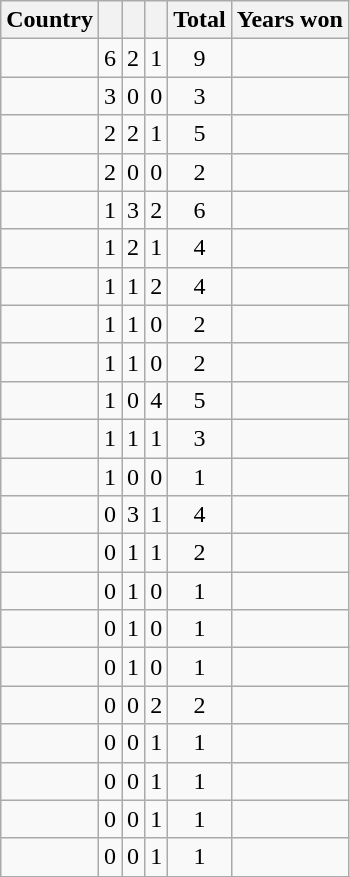<table class="wikitable sortable" style="margin-top:0;">
<tr>
<th>Country</th>
<th></th>
<th></th>
<th></th>
<th>Total</th>
<th>Years won</th>
</tr>
<tr>
<td></td>
<td align=center>6</td>
<td align=center>2</td>
<td align=center>1</td>
<td align=center>9</td>
<td></td>
</tr>
<tr>
<td></td>
<td align=center>3</td>
<td align=center>0</td>
<td align=center>0</td>
<td align=center>3</td>
<td></td>
</tr>
<tr>
<td></td>
<td align=center>2</td>
<td align=center>2</td>
<td align=center>1</td>
<td align=center>5</td>
<td></td>
</tr>
<tr>
<td></td>
<td align=center>2</td>
<td align=center>0</td>
<td align=center>0</td>
<td align=center>2</td>
<td></td>
</tr>
<tr>
<td></td>
<td align=center>1</td>
<td align=center>3</td>
<td align=center>2</td>
<td align=center>6</td>
<td></td>
</tr>
<tr>
<td></td>
<td align=center>1</td>
<td align=center>2</td>
<td align=center>1</td>
<td align=center>4</td>
<td></td>
</tr>
<tr>
<td></td>
<td align=center>1</td>
<td align=center>1</td>
<td align=center>2</td>
<td align=center>4</td>
<td></td>
</tr>
<tr>
<td></td>
<td align=center>1</td>
<td align=center>1</td>
<td align=center>0</td>
<td align=center>2</td>
<td></td>
</tr>
<tr>
<td></td>
<td align=center>1</td>
<td align=center>1</td>
<td align=center>0</td>
<td align=center>2</td>
<td></td>
</tr>
<tr>
<td></td>
<td align=center>1</td>
<td align=center>0</td>
<td align=center>4</td>
<td align=center>5</td>
<td></td>
</tr>
<tr>
<td></td>
<td align=center>1</td>
<td align=center>1</td>
<td align=center>1</td>
<td align=center>3</td>
<td></td>
</tr>
<tr>
<td></td>
<td align=center>1</td>
<td align=center>0</td>
<td align=center>0</td>
<td align=center>1</td>
<td></td>
</tr>
<tr>
<td></td>
<td align=center>0</td>
<td align=center>3</td>
<td align=center>1</td>
<td align=center>4</td>
<td></td>
</tr>
<tr>
<td></td>
<td align=center>0</td>
<td align=center>1</td>
<td align=center>1</td>
<td align=center>2</td>
<td></td>
</tr>
<tr>
<td></td>
<td align=center>0</td>
<td align=center>1</td>
<td align=center>0</td>
<td align=center>1</td>
<td></td>
</tr>
<tr>
<td></td>
<td align=center>0</td>
<td align=center>1</td>
<td align=center>0</td>
<td align=center>1</td>
<td></td>
</tr>
<tr>
<td></td>
<td align=center>0</td>
<td align=center>1</td>
<td align=center>0</td>
<td align=center>1</td>
<td></td>
</tr>
<tr>
<td></td>
<td align=center>0</td>
<td align=center>0</td>
<td align=center>2</td>
<td align=center>2</td>
<td></td>
</tr>
<tr>
<td></td>
<td align=center>0</td>
<td align=center>0</td>
<td align=center>1</td>
<td align=center>1</td>
<td></td>
</tr>
<tr>
<td></td>
<td align=center>0</td>
<td align=center>0</td>
<td align=center>1</td>
<td align=center>1</td>
<td></td>
</tr>
<tr>
<td></td>
<td align=center>0</td>
<td align=center>0</td>
<td align=center>1</td>
<td align=center>1</td>
<td></td>
</tr>
<tr>
<td></td>
<td align=center>0</td>
<td align=center>0</td>
<td align=center>1</td>
<td align=center>1</td>
<td></td>
</tr>
<tr>
</tr>
</table>
